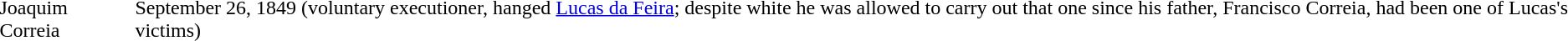<table>
<tr>
<td>Joaquim Correia</td>
<td>September 26, 1849 (voluntary executioner, hanged <a href='#'>Lucas da Feira</a>; despite white he was allowed to carry out that one since his father, Francisco Correia, had been one of Lucas's victims)</td>
</tr>
</table>
